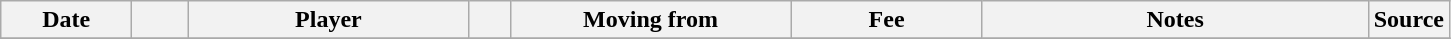<table class="wikitable sortable">
<tr>
<th style="width:80px;">Date</th>
<th style="width:30px;"></th>
<th style="width:180px;">Player</th>
<th style="width:20px;"></th>
<th style="width:180px;">Moving from</th>
<th style="width:120px;" class="unsortable">Fee</th>
<th style="width:250px;" class="unsortable">Notes</th>
<th style="width:20px;">Source</th>
</tr>
<tr>
</tr>
</table>
